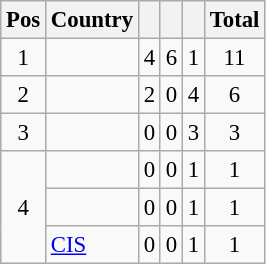<table class=wikitable style="font-size:95%; text-align: center">
<tr>
<th>Pos</th>
<th>Country</th>
<th></th>
<th></th>
<th></th>
<th>Total</th>
</tr>
<tr>
<td>1</td>
<td style=text-align:left></td>
<td>4</td>
<td>6</td>
<td>1</td>
<td>11</td>
</tr>
<tr>
<td>2</td>
<td style=text-align:left></td>
<td>2</td>
<td>0</td>
<td>4</td>
<td>6</td>
</tr>
<tr>
<td>3</td>
<td style=text-align:left></td>
<td>0</td>
<td>0</td>
<td>3</td>
<td>3</td>
</tr>
<tr>
<td rowspan=3>4</td>
<td style=text-align:left></td>
<td>0</td>
<td>0</td>
<td>1</td>
<td>1</td>
</tr>
<tr>
<td style=text-align:left></td>
<td>0</td>
<td>0</td>
<td>1</td>
<td>1</td>
</tr>
<tr>
<td style=text-align:left> <a href='#'>CIS</a></td>
<td>0</td>
<td>0</td>
<td>1</td>
<td>1</td>
</tr>
</table>
